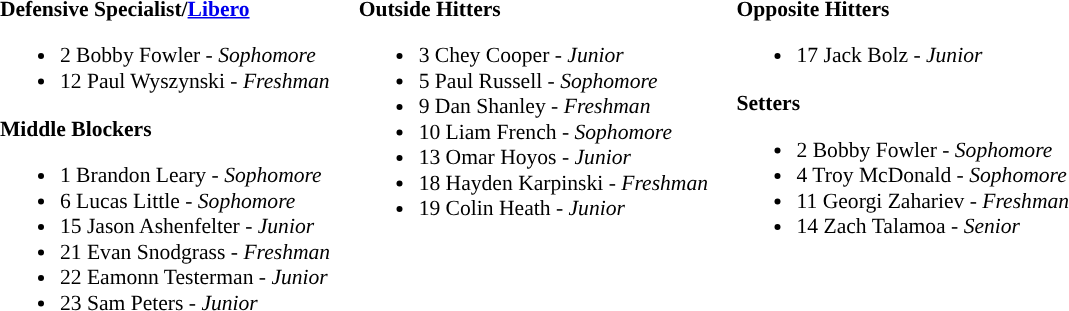<table class="toccolours" style="border-collapse:collapse; font-size:90%;">
<tr>
<td colspan="7"></td>
</tr>
<tr>
</tr>
<tr>
<td width="03"> </td>
<td valign="top"><br><strong>Defensive Specialist/<a href='#'>Libero</a></strong><ul><li>2 Bobby Fowler - <em>Sophomore</em></li><li>12 Paul Wyszynski - <em>Freshman</em></li></ul><strong>Middle Blockers</strong><ul><li>1 Brandon Leary - <em>Sophomore</em></li><li>6 Lucas Little - <em>Sophomore</em></li><li>15 Jason Ashenfelter  - <em>Junior</em></li><li>21 Evan Snodgrass - <em>Freshman</em></li><li>22 Eamonn Testerman - <em> Junior</em></li><li>23 Sam Peters - <em>Junior</em></li></ul></td>
<td width="15"> </td>
<td valign="top"><br><strong>Outside Hitters</strong><ul><li>3 Chey Cooper - <em> Junior</em></li><li>5 Paul Russell - <em>Sophomore</em></li><li>9 Dan Shanley - <em>Freshman</em></li><li>10 Liam French - <em>Sophomore</em></li><li>13 Omar Hoyos - <em>Junior</em></li><li>18 Hayden Karpinski - <em>Freshman</em></li><li>19 Colin Heath - <em>Junior</em></li></ul></td>
<td width="15"> </td>
<td valign="top"><br><strong>Opposite Hitters</strong><ul><li>17 Jack Bolz  - <em> Junior</em></li></ul><strong>Setters</strong><ul><li>2 Bobby Fowler - <em>Sophomore</em></li><li>4 Troy McDonald - <em>Sophomore</em></li><li>11 Georgi Zahariev - <em>Freshman</em></li><li>14 Zach Talamoa - <em> Senior</em></li></ul></td>
<td width="20"> </td>
</tr>
</table>
